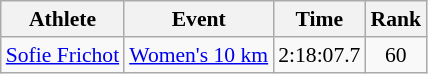<table class="wikitable" style="font-size:90%;">
<tr>
<th>Athlete</th>
<th>Event</th>
<th>Time</th>
<th>Rank</th>
</tr>
<tr align=center>
<td align=left><a href='#'>Sofie Frichot</a></td>
<td align=left><a href='#'>Women's 10 km</a></td>
<td>2:18:07.7</td>
<td>60</td>
</tr>
</table>
